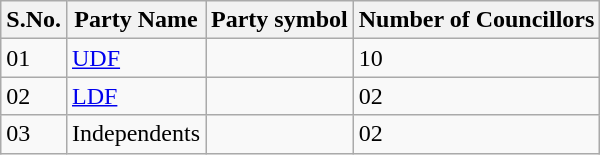<table class="sortable wikitable">
<tr>
<th>S.No.</th>
<th>Party Name</th>
<th>Party symbol</th>
<th>Number of Councillors</th>
</tr>
<tr>
<td>01</td>
<td><a href='#'>UDF</a></td>
<td></td>
<td>10</td>
</tr>
<tr>
<td>02</td>
<td><a href='#'>LDF</a></td>
<td></td>
<td>02</td>
</tr>
<tr>
<td>03</td>
<td>Independents</td>
<td></td>
<td>02</td>
</tr>
</table>
